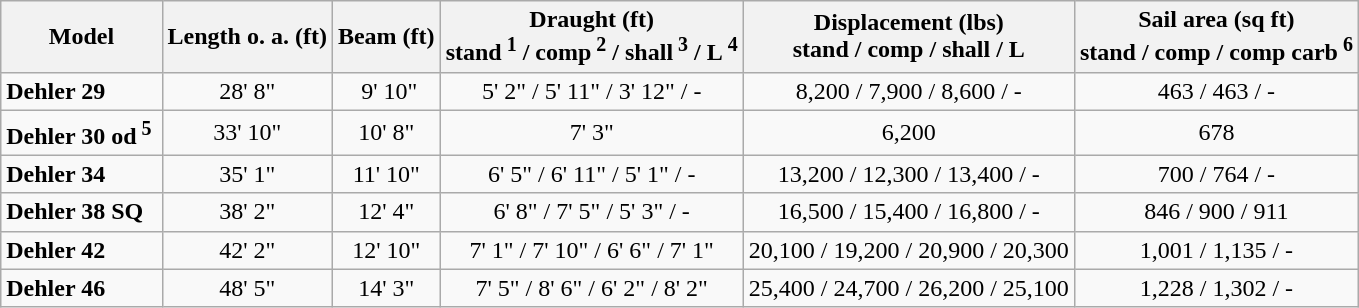<table class="wikitable" style="text-align:center;">
<tr>
<th>Model</th>
<th>Length o. a. (ft)</th>
<th>Beam (ft)</th>
<th>Draught (ft)<br>stand<sup> 1</sup> / comp<sup> 2</sup> / shall<sup> 3</sup> / L<sup> 4</sup></th>
<th>Displacement (lbs)<br>stand / comp / shall / L</th>
<th>Sail area (sq ft)<br>stand / comp / comp carb<sup> 6</sup></th>
</tr>
<tr>
<td style="text-align: left"><strong>Dehler 29</strong></td>
<td>28' 8"</td>
<td> 9' 10"</td>
<td>5' 2" / 5' 11" / 3' 12" / -</td>
<td>8,200 / 7,900 / 8,600 / -</td>
<td>463 / 463 / -</td>
</tr>
<tr>
<td style="text-align: left"><strong>Dehler 30 od<sup> 5 </sup></strong></td>
<td>33' 10"</td>
<td>10' 8"</td>
<td>7' 3"</td>
<td>6,200</td>
<td>678</td>
</tr>
<tr>
<td style="text-align: left"><strong>Dehler 34</strong></td>
<td>35' 1"</td>
<td>11' 10"</td>
<td>6' 5" / 6' 11" / 5' 1" / -</td>
<td>13,200 / 12,300 / 13,400 / -</td>
<td>700 / 764 / -</td>
</tr>
<tr>
<td style="text-align: left"><strong>Dehler 38 SQ</strong></td>
<td>38' 2"</td>
<td>12' 4"</td>
<td>6' 8" / 7' 5" / 5' 3" / -</td>
<td>16,500 / 15,400 / 16,800 / -</td>
<td>846 / 900 / 911</td>
</tr>
<tr>
<td style="text-align: left"><strong>Dehler 42</strong></td>
<td>42' 2"</td>
<td>12' 10"</td>
<td>7' 1" / 7' 10" / 6' 6" / 7' 1"</td>
<td>20,100 / 19,200 / 20,900 / 20,300</td>
<td>1,001 / 1,135 / -</td>
</tr>
<tr>
<td style="text-align: left"><strong>Dehler 46</strong></td>
<td>48' 5"</td>
<td>14' 3"</td>
<td>7' 5" / 8' 6" / 6' 2" / 8' 2"</td>
<td>25,400 / 24,700 / 26,200 / 25,100</td>
<td>1,228 / 1,302 / -</td>
</tr>
</table>
